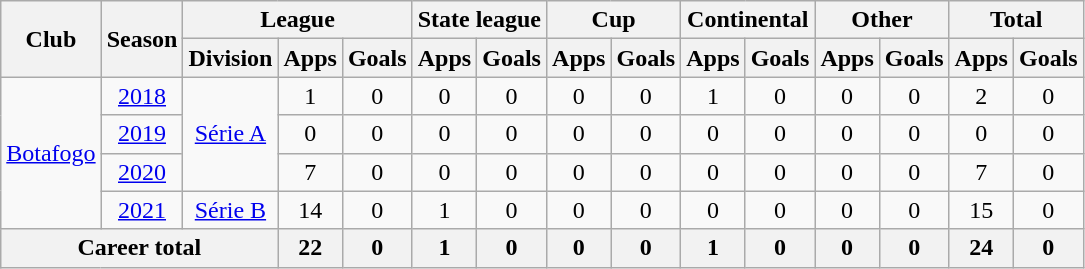<table class="wikitable" style="text-align: center">
<tr>
<th rowspan="2">Club</th>
<th rowspan="2">Season</th>
<th colspan="3">League</th>
<th colspan="2">State league</th>
<th colspan="2">Cup</th>
<th colspan="2">Continental</th>
<th colspan="2">Other</th>
<th colspan="2">Total</th>
</tr>
<tr>
<th>Division</th>
<th>Apps</th>
<th>Goals</th>
<th>Apps</th>
<th>Goals</th>
<th>Apps</th>
<th>Goals</th>
<th>Apps</th>
<th>Goals</th>
<th>Apps</th>
<th>Goals</th>
<th>Apps</th>
<th>Goals</th>
</tr>
<tr>
<td rowspan="4"><a href='#'>Botafogo</a></td>
<td><a href='#'>2018</a></td>
<td rowspan="3"><a href='#'>Série A</a></td>
<td>1</td>
<td>0</td>
<td>0</td>
<td>0</td>
<td>0</td>
<td>0</td>
<td>1</td>
<td>0</td>
<td>0</td>
<td>0</td>
<td>2</td>
<td>0</td>
</tr>
<tr>
<td><a href='#'>2019</a></td>
<td>0</td>
<td>0</td>
<td>0</td>
<td>0</td>
<td>0</td>
<td>0</td>
<td>0</td>
<td>0</td>
<td>0</td>
<td>0</td>
<td>0</td>
<td>0</td>
</tr>
<tr>
<td><a href='#'>2020</a></td>
<td>7</td>
<td>0</td>
<td>0</td>
<td>0</td>
<td>0</td>
<td>0</td>
<td>0</td>
<td>0</td>
<td>0</td>
<td>0</td>
<td>7</td>
<td>0</td>
</tr>
<tr>
<td><a href='#'>2021</a></td>
<td><a href='#'>Série B</a></td>
<td>14</td>
<td>0</td>
<td>1</td>
<td>0</td>
<td>0</td>
<td>0</td>
<td>0</td>
<td>0</td>
<td>0</td>
<td>0</td>
<td>15</td>
<td>0</td>
</tr>
<tr>
<th colspan="3"><strong>Career total</strong></th>
<th>22</th>
<th>0</th>
<th>1</th>
<th>0</th>
<th>0</th>
<th>0</th>
<th>1</th>
<th>0</th>
<th>0</th>
<th>0</th>
<th>24</th>
<th>0</th>
</tr>
</table>
